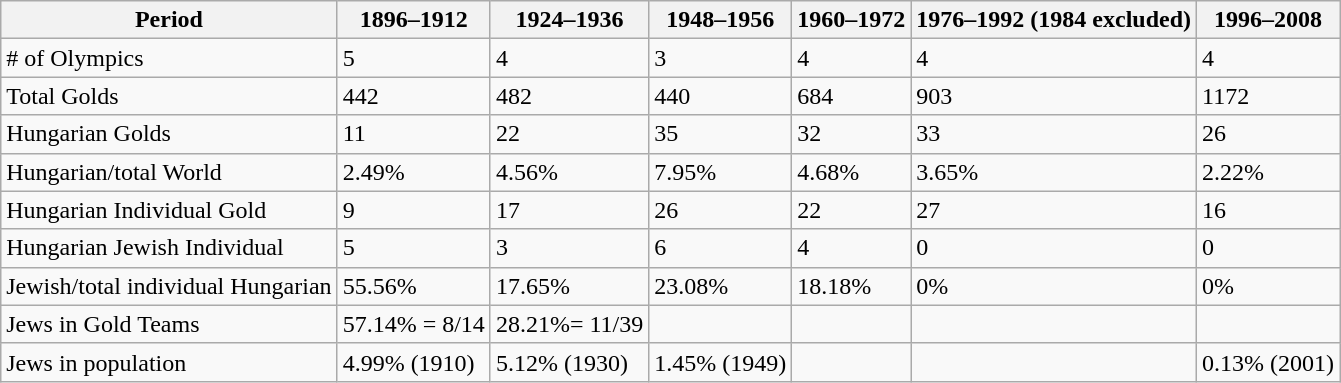<table class="wikitable">
<tr>
<th>Period</th>
<th>1896–1912</th>
<th>1924–1936</th>
<th>1948–1956</th>
<th>1960–1972</th>
<th>1976–1992 (1984 excluded)</th>
<th>1996–2008</th>
</tr>
<tr>
<td># of Olympics</td>
<td>5</td>
<td>4</td>
<td>3</td>
<td>4</td>
<td>4</td>
<td>4</td>
</tr>
<tr>
<td>Total Golds</td>
<td>442</td>
<td>482</td>
<td>440</td>
<td>684</td>
<td>903</td>
<td>1172</td>
</tr>
<tr>
<td>Hungarian Golds</td>
<td>11</td>
<td>22</td>
<td>35</td>
<td>32</td>
<td>33</td>
<td>26</td>
</tr>
<tr>
<td>Hungarian/total World</td>
<td>2.49%</td>
<td>4.56%</td>
<td>7.95%</td>
<td>4.68%</td>
<td>3.65%</td>
<td>2.22%</td>
</tr>
<tr>
<td>Hungarian Individual Gold</td>
<td>9</td>
<td>17</td>
<td>26</td>
<td>22</td>
<td>27</td>
<td>16</td>
</tr>
<tr>
<td>Hungarian Jewish Individual</td>
<td>5</td>
<td>3</td>
<td>6</td>
<td>4</td>
<td>0</td>
<td>0</td>
</tr>
<tr>
<td>Jewish/total individual Hungarian</td>
<td>55.56%</td>
<td>17.65%</td>
<td>23.08%</td>
<td>18.18%</td>
<td>0%</td>
<td>0%</td>
</tr>
<tr>
<td>Jews in Gold Teams</td>
<td>57.14% = 8/14</td>
<td>28.21%= 11/39</td>
<td></td>
<td></td>
<td></td>
<td></td>
</tr>
<tr>
<td>Jews in population</td>
<td>4.99% (1910)</td>
<td>5.12% (1930)</td>
<td>1.45% (1949)</td>
<td></td>
<td></td>
<td>0.13% (2001)</td>
</tr>
</table>
